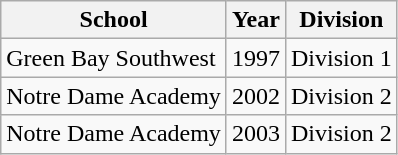<table class="wikitable">
<tr>
<th>School</th>
<th>Year</th>
<th>Division</th>
</tr>
<tr>
<td>Green Bay Southwest</td>
<td>1997</td>
<td>Division 1</td>
</tr>
<tr>
<td>Notre Dame Academy</td>
<td>2002</td>
<td>Division 2</td>
</tr>
<tr>
<td>Notre Dame Academy</td>
<td>2003</td>
<td>Division 2</td>
</tr>
</table>
